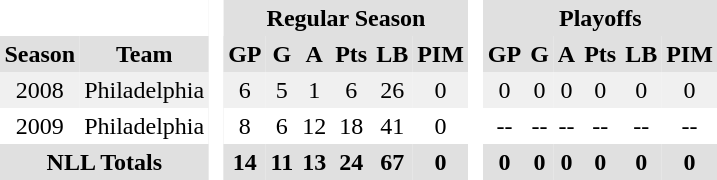<table BORDER="0" CELLPADDING="3" CELLSPACING="0">
<tr ALIGN="center" bgcolor="#e0e0e0">
<th colspan="2" bgcolor="#ffffff"> </th>
<th rowspan="99" bgcolor="#ffffff"> </th>
<th colspan="6">Regular Season</th>
<th rowspan="99" bgcolor="#ffffff"> </th>
<th colspan="6">Playoffs</th>
</tr>
<tr ALIGN="center" bgcolor="#e0e0e0">
<th>Season</th>
<th>Team</th>
<th>GP</th>
<th>G</th>
<th>A</th>
<th>Pts</th>
<th>LB</th>
<th>PIM</th>
<th>GP</th>
<th>G</th>
<th>A</th>
<th>Pts</th>
<th>LB</th>
<th>PIM</th>
</tr>
<tr ALIGN="center" bgcolor="#f0f0f0">
<td>2008</td>
<td>Philadelphia</td>
<td>6</td>
<td>5</td>
<td>1</td>
<td>6</td>
<td>26</td>
<td>0</td>
<td>0</td>
<td>0</td>
<td>0</td>
<td>0</td>
<td>0</td>
<td>0</td>
</tr>
<tr ALIGN="center">
<td>2009</td>
<td>Philadelphia</td>
<td>8</td>
<td>6</td>
<td>12</td>
<td>18</td>
<td>41</td>
<td>0</td>
<td>--</td>
<td>--</td>
<td>--</td>
<td>--</td>
<td>--</td>
<td>--</td>
</tr>
<tr ALIGN="center" bgcolor="#e0e0e0">
<th colspan="2">NLL Totals</th>
<th>14</th>
<th>11</th>
<th>13</th>
<th>24</th>
<th>67</th>
<th>0</th>
<th>0</th>
<th>0</th>
<th>0</th>
<th>0</th>
<th>0</th>
<th>0</th>
</tr>
</table>
